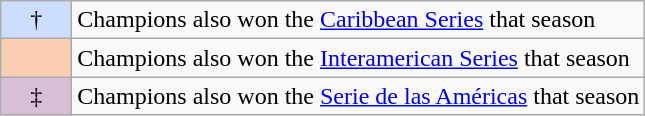<table class="wikitable">
<tr>
<td width="40px" align="center" style="background-color:#ccddff">†</td>
<td>Champions also won the <a href='#'>Caribbean Series</a> that season</td>
</tr>
<tr>
<td width=40px align=center style="background-color:#FBCEB1"></td>
<td>Champions also won the <a href='#'>Interamerican Series</a> that season</td>
</tr>
<tr>
<td width="40px" align="center" style="background-color:#D8BFD8">‡</td>
<td>Champions also won the <a href='#'>Serie de las Américas</a> that season</td>
</tr>
</table>
